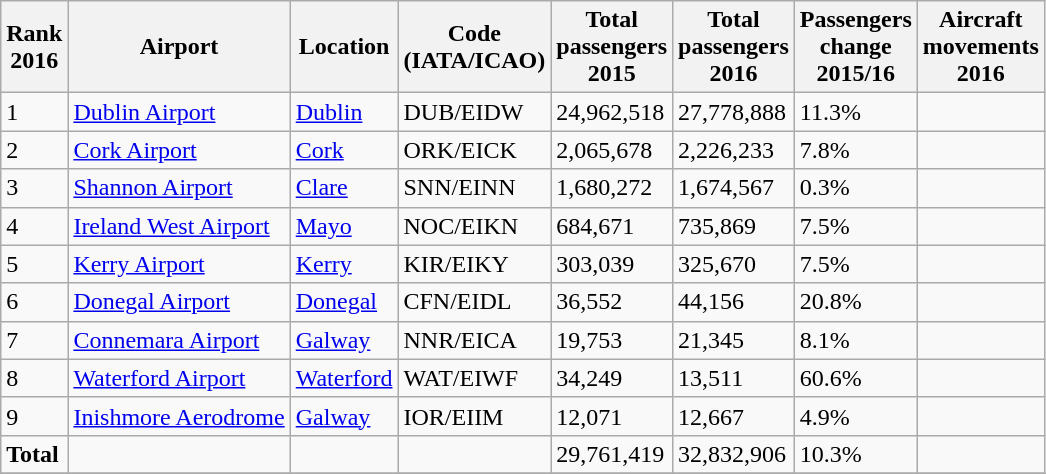<table class="wikitable sortable">
<tr>
<th>Rank<br>2016</th>
<th>Airport</th>
<th>Location</th>
<th>Code<br>(IATA/ICAO)</th>
<th>Total<br>passengers<br>2015</th>
<th>Total<br>passengers<br>2016</th>
<th>Passengers<br>change<br>2015/16</th>
<th>Aircraft<br>movements<br>2016</th>
</tr>
<tr>
<td>1</td>
<td><a href='#'>Dublin Airport</a></td>
<td><a href='#'>Dublin</a></td>
<td>DUB/EIDW</td>
<td>24,962,518</td>
<td>27,778,888</td>
<td> 11.3%</td>
<td></td>
</tr>
<tr>
<td>2</td>
<td><a href='#'>Cork Airport</a></td>
<td><a href='#'>Cork</a></td>
<td>ORK/EICK</td>
<td>2,065,678</td>
<td>2,226,233</td>
<td> 7.8%</td>
<td></td>
</tr>
<tr>
<td>3</td>
<td><a href='#'>Shannon Airport</a></td>
<td><a href='#'>Clare</a></td>
<td>SNN/EINN</td>
<td>1,680,272</td>
<td>1,674,567</td>
<td> 0.3%</td>
<td></td>
</tr>
<tr>
<td>4</td>
<td><a href='#'>Ireland West Airport</a></td>
<td><a href='#'>Mayo</a></td>
<td>NOC/EIKN</td>
<td>684,671</td>
<td>735,869</td>
<td> 7.5%</td>
<td></td>
</tr>
<tr>
<td>5</td>
<td><a href='#'>Kerry Airport</a></td>
<td><a href='#'>Kerry</a></td>
<td>KIR/EIKY</td>
<td>303,039</td>
<td>325,670</td>
<td> 7.5%</td>
<td></td>
</tr>
<tr>
<td>6</td>
<td><a href='#'>Donegal Airport</a></td>
<td><a href='#'>Donegal</a></td>
<td>CFN/EIDL</td>
<td>36,552</td>
<td>44,156</td>
<td> 20.8%</td>
<td></td>
</tr>
<tr>
<td>7 </td>
<td><a href='#'>Connemara Airport</a></td>
<td><a href='#'>Galway</a></td>
<td>NNR/EICA</td>
<td>19,753</td>
<td>21,345</td>
<td> 8.1%</td>
<td></td>
</tr>
<tr>
<td>8 </td>
<td><a href='#'>Waterford Airport</a></td>
<td><a href='#'>Waterford</a></td>
<td>WAT/EIWF</td>
<td>34,249</td>
<td>13,511</td>
<td> 60.6%</td>
<td></td>
</tr>
<tr>
<td>9</td>
<td><a href='#'>Inishmore Aerodrome</a></td>
<td><a href='#'>Galway</a></td>
<td>IOR/EIIM</td>
<td>12,071</td>
<td>12,667</td>
<td> 4.9%</td>
<td></td>
</tr>
<tr>
<td><strong>Total</strong></td>
<td></td>
<td></td>
<td></td>
<td>29,761,419</td>
<td>32,832,906</td>
<td> 10.3%</td>
<td></td>
</tr>
<tr>
</tr>
</table>
